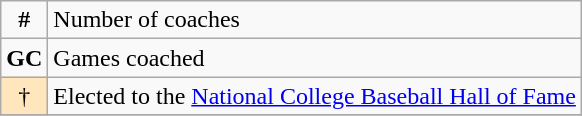<table class="wikitable">
<tr>
<td align="center"><strong>#</strong></td>
<td>Number of coaches</td>
</tr>
<tr>
<td><strong>GC</strong></td>
<td>Games coached</td>
</tr>
<tr>
<td bgcolor=#FFE6BD align="center">†</td>
<td>Elected to the <a href='#'>National College Baseball Hall of Fame</a></td>
</tr>
<tr>
</tr>
</table>
